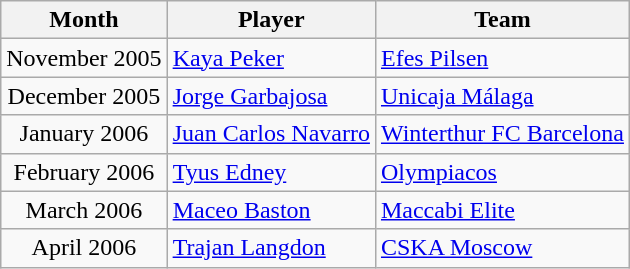<table class="wikitable" style="text-align: center;">
<tr>
<th style="text-align:center;">Month</th>
<th style="text-align:center;">Player</th>
<th style="text-align:center;">Team</th>
</tr>
<tr>
<td>November 2005</td>
<td align="left"> <a href='#'>Kaya Peker</a></td>
<td align="left"> <a href='#'>Efes Pilsen</a></td>
</tr>
<tr>
<td>December 2005</td>
<td align="left"> <a href='#'>Jorge Garbajosa</a></td>
<td align="left"> <a href='#'>Unicaja Málaga</a></td>
</tr>
<tr>
<td>January 2006</td>
<td align="left"> <a href='#'>Juan Carlos Navarro</a></td>
<td align="left"> <a href='#'>Winterthur FC Barcelona</a></td>
</tr>
<tr>
<td>February 2006</td>
<td align="left"> <a href='#'>Tyus Edney</a></td>
<td align="left"> <a href='#'>Olympiacos</a></td>
</tr>
<tr>
<td>March 2006</td>
<td align="left"> <a href='#'>Maceo Baston</a></td>
<td align="left"> <a href='#'>Maccabi Elite</a></td>
</tr>
<tr>
<td>April 2006</td>
<td align="left"> <a href='#'>Trajan Langdon</a></td>
<td align="left"> <a href='#'>CSKA Moscow</a></td>
</tr>
</table>
